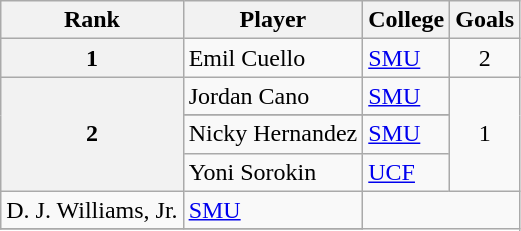<table class="wikitable" style="text-align:center">
<tr>
<th>Rank</th>
<th>Player</th>
<th>College</th>
<th>Goals</th>
</tr>
<tr>
<th>1</th>
<td align=left> Emil Cuello</td>
<td align=left><a href='#'>SMU</a></td>
<td>2</td>
</tr>
<tr>
<th rowspan="4">2</th>
<td align=left> Jordan Cano</td>
<td align=left><a href='#'>SMU</a></td>
<td rowspan="4">1</td>
</tr>
<tr>
</tr>
<tr>
<td align=left> Nicky Hernandez</td>
<td align=left><a href='#'>SMU</a></td>
</tr>
<tr>
<td align=left> Yoni Sorokin</td>
<td align=left><a href='#'>UCF</a></td>
</tr>
<tr>
<td align=left> D. J. Williams, Jr.</td>
<td align=left><a href='#'>SMU</a></td>
</tr>
<tr>
</tr>
</table>
